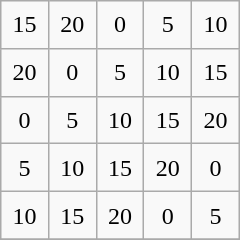<table class="wikitable" style="margin-left:auto;margin-right:auto;text-align:center;width:10em;height:10em;table-layout:fixed;">
<tr>
<td>15</td>
<td>20</td>
<td>0</td>
<td>5</td>
<td>10</td>
</tr>
<tr>
<td>20</td>
<td>0</td>
<td>5</td>
<td>10</td>
<td>15</td>
</tr>
<tr>
<td>0</td>
<td>5</td>
<td>10</td>
<td>15</td>
<td>20</td>
</tr>
<tr>
<td>5</td>
<td>10</td>
<td>15</td>
<td>20</td>
<td>0</td>
</tr>
<tr>
<td>10</td>
<td>15</td>
<td>20</td>
<td>0</td>
<td>5</td>
</tr>
<tr>
</tr>
</table>
